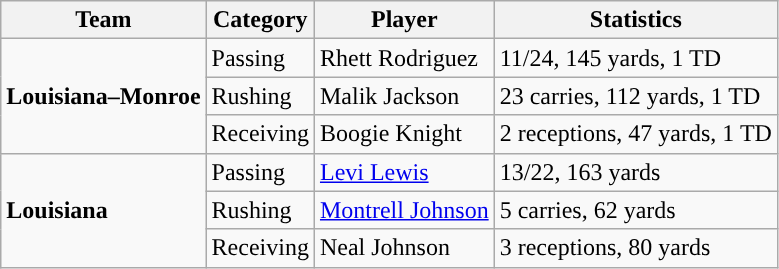<table class="wikitable" style="float: left;">
<tr>
<th>Team</th>
<th>Category</th>
<th>Player</th>
<th>Statistics</th>
</tr>
<tr>
<td rowspan=3><strong>Louisiana–Monroe</strong></td>
<td>Passing</td>
<td>Rhett Rodriguez</td>
<td>11/24, 145 yards, 1 TD</td>
</tr>
<tr>
<td>Rushing</td>
<td>Malik Jackson</td>
<td>23 carries, 112 yards, 1 TD</td>
</tr>
<tr>
<td>Receiving</td>
<td>Boogie Knight</td>
<td>2 receptions, 47 yards, 1 TD</td>
</tr>
<tr>
<td rowspan=3><strong>Louisiana</strong></td>
<td>Passing</td>
<td><a href='#'>Levi Lewis</a></td>
<td>13/22, 163 yards</td>
</tr>
<tr>
<td>Rushing</td>
<td><a href='#'>Montrell Johnson</a></td>
<td>5 carries, 62 yards</td>
</tr>
<tr>
<td>Receiving</td>
<td>Neal Johnson</td>
<td>3 receptions, 80 yards</td>
</tr>
</table>
